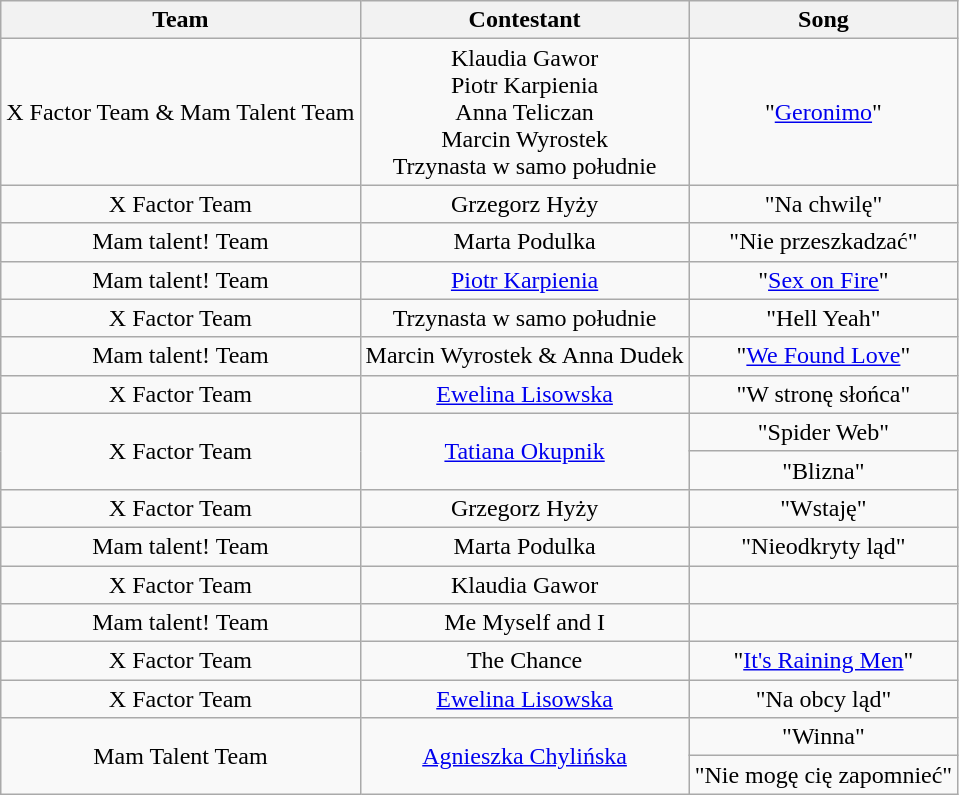<table class="sortable wikitable" style="text-align:center">
<tr>
<th>Team</th>
<th>Contestant</th>
<th>Song</th>
</tr>
<tr>
<td>X Factor Team & Mam Talent Team</td>
<td>Klaudia Gawor <br> Piotr Karpienia <br> Anna Teliczan <br> Marcin Wyrostek <br> Trzynasta w samo południe</td>
<td>"<a href='#'>Geronimo</a>"</td>
</tr>
<tr>
<td>X Factor Team</td>
<td>Grzegorz Hyży</td>
<td>"Na chwilę"</td>
</tr>
<tr>
<td>Mam talent! Team</td>
<td>Marta Podulka</td>
<td>"Nie przeszkadzać"</td>
</tr>
<tr>
<td>Mam talent! Team</td>
<td><a href='#'>Piotr Karpienia</a></td>
<td>"<a href='#'>Sex on Fire</a>"</td>
</tr>
<tr>
<td>X Factor Team</td>
<td>Trzynasta w samo południe</td>
<td>"Hell Yeah"</td>
</tr>
<tr>
<td>Mam talent! Team</td>
<td>Marcin Wyrostek & Anna Dudek</td>
<td>"<a href='#'>We Found Love</a>"</td>
</tr>
<tr>
<td>X Factor Team</td>
<td><a href='#'>Ewelina Lisowska</a></td>
<td>"W stronę słońca"</td>
</tr>
<tr>
<td rowspan=2>X Factor Team</td>
<td rowspan=2><a href='#'>Tatiana Okupnik</a></td>
<td>"Spider Web"</td>
</tr>
<tr>
<td>"Blizna"</td>
</tr>
<tr>
<td>X Factor Team</td>
<td>Grzegorz Hyży</td>
<td>"Wstaję"</td>
</tr>
<tr>
<td>Mam talent! Team</td>
<td>Marta Podulka</td>
<td>"Nieodkryty ląd"</td>
</tr>
<tr>
<td>X Factor Team</td>
<td>Klaudia Gawor</td>
<td></td>
</tr>
<tr>
<td>Mam talent! Team</td>
<td>Me Myself and I</td>
<td></td>
</tr>
<tr>
<td>X Factor Team</td>
<td>The Chance</td>
<td>"<a href='#'>It's Raining Men</a>"</td>
</tr>
<tr>
<td>X Factor Team</td>
<td><a href='#'>Ewelina Lisowska</a></td>
<td>"Na obcy ląd"</td>
</tr>
<tr>
<td rowspan=2>Mam Talent Team</td>
<td rowspan=2><a href='#'>Agnieszka Chylińska</a></td>
<td>"Winna"</td>
</tr>
<tr>
<td>"Nie mogę cię zapomnieć"</td>
</tr>
</table>
